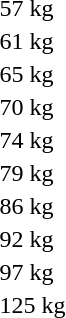<table>
<tr>
<td rowspan=2>57 kg</td>
<td rowspan=2></td>
<td rowspan=2></td>
<td></td>
</tr>
<tr>
<td></td>
</tr>
<tr>
<td>61 kg</td>
<td></td>
<td></td>
<td></td>
</tr>
<tr>
<td rowspan=2>65 kg</td>
<td rowspan=2></td>
<td rowspan=2></td>
<td></td>
</tr>
<tr>
<td></td>
</tr>
<tr>
<td>70 kg</td>
<td></td>
<td></td>
<td></td>
</tr>
<tr>
<td rowspan=2>74 kg</td>
<td rowspan=2></td>
<td rowspan=2></td>
<td></td>
</tr>
<tr>
<td></td>
</tr>
<tr>
<td>79 kg</td>
<td></td>
<td></td>
<td></td>
</tr>
<tr>
<td rowspan=2>86 kg</td>
<td rowspan=2></td>
<td rowspan=2></td>
<td></td>
</tr>
<tr>
<td></td>
</tr>
<tr>
<td>92 kg</td>
<td></td>
<td></td>
<td></td>
</tr>
<tr>
<td rowspan=2>97 kg</td>
<td rowspan=2></td>
<td rowspan=2></td>
<td></td>
</tr>
<tr>
<td></td>
</tr>
<tr>
<td rowspan=2>125 kg</td>
<td rowspan=2></td>
<td rowspan=2></td>
<td></td>
</tr>
<tr>
<td></td>
</tr>
</table>
